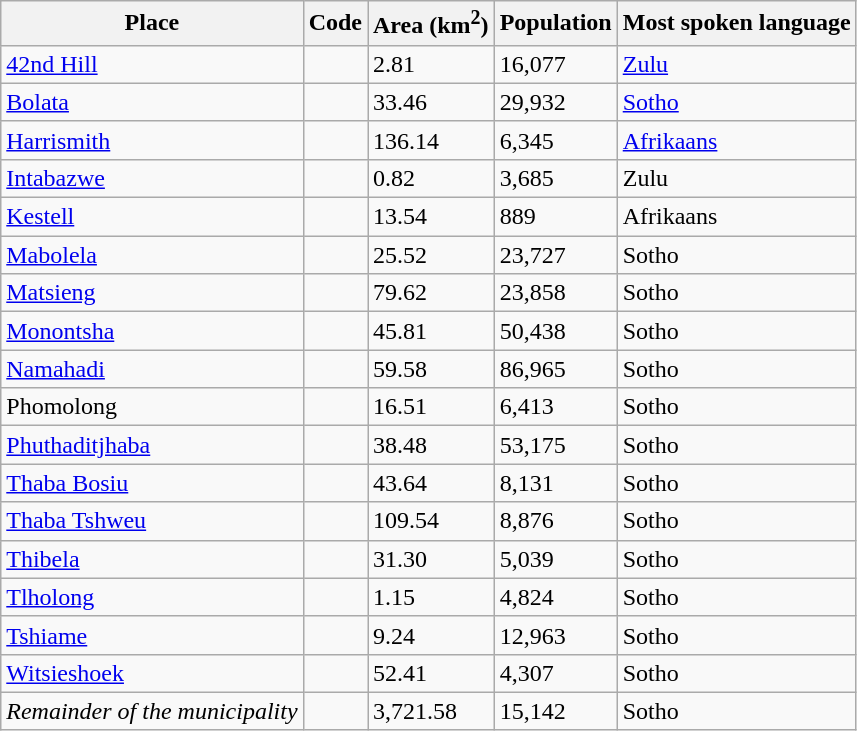<table class="wikitable sortable">
<tr>
<th>Place</th>
<th>Code</th>
<th>Area (km<sup>2</sup>)</th>
<th>Population</th>
<th>Most spoken language</th>
</tr>
<tr>
<td><a href='#'>42nd Hill</a></td>
<td></td>
<td>2.81</td>
<td>16,077</td>
<td><a href='#'>Zulu</a></td>
</tr>
<tr>
<td><a href='#'>Bolata</a></td>
<td></td>
<td>33.46</td>
<td>29,932</td>
<td><a href='#'>Sotho</a></td>
</tr>
<tr>
<td><a href='#'>Harrismith</a></td>
<td></td>
<td>136.14</td>
<td>6,345</td>
<td><a href='#'>Afrikaans</a></td>
</tr>
<tr>
<td><a href='#'>Intabazwe</a></td>
<td></td>
<td>0.82</td>
<td>3,685</td>
<td>Zulu</td>
</tr>
<tr>
<td><a href='#'>Kestell</a></td>
<td></td>
<td>13.54</td>
<td>889</td>
<td>Afrikaans</td>
</tr>
<tr>
<td><a href='#'>Mabolela</a></td>
<td></td>
<td>25.52</td>
<td>23,727</td>
<td>Sotho</td>
</tr>
<tr>
<td><a href='#'>Matsieng</a></td>
<td></td>
<td>79.62</td>
<td>23,858</td>
<td>Sotho</td>
</tr>
<tr>
<td><a href='#'>Monontsha</a></td>
<td></td>
<td>45.81</td>
<td>50,438</td>
<td>Sotho</td>
</tr>
<tr>
<td><a href='#'>Namahadi</a></td>
<td></td>
<td>59.58</td>
<td>86,965</td>
<td>Sotho</td>
</tr>
<tr>
<td>Phomolong</td>
<td></td>
<td>16.51</td>
<td>6,413</td>
<td>Sotho</td>
</tr>
<tr>
<td><a href='#'>Phuthaditjhaba</a></td>
<td></td>
<td>38.48</td>
<td>53,175</td>
<td>Sotho</td>
</tr>
<tr>
<td><a href='#'>Thaba Bosiu</a></td>
<td></td>
<td>43.64</td>
<td>8,131</td>
<td>Sotho</td>
</tr>
<tr>
<td><a href='#'>Thaba Tshweu</a></td>
<td></td>
<td>109.54</td>
<td>8,876</td>
<td>Sotho</td>
</tr>
<tr>
<td><a href='#'>Thibela</a></td>
<td></td>
<td>31.30</td>
<td>5,039</td>
<td>Sotho</td>
</tr>
<tr>
<td><a href='#'>Tlholong</a></td>
<td></td>
<td>1.15</td>
<td>4,824</td>
<td>Sotho</td>
</tr>
<tr>
<td><a href='#'>Tshiame</a></td>
<td></td>
<td>9.24</td>
<td>12,963</td>
<td>Sotho</td>
</tr>
<tr>
<td><a href='#'>Witsieshoek</a></td>
<td></td>
<td>52.41</td>
<td>4,307</td>
<td>Sotho</td>
</tr>
<tr>
<td><em>Remainder of the municipality</em></td>
<td></td>
<td>3,721.58</td>
<td>15,142</td>
<td>Sotho</td>
</tr>
</table>
